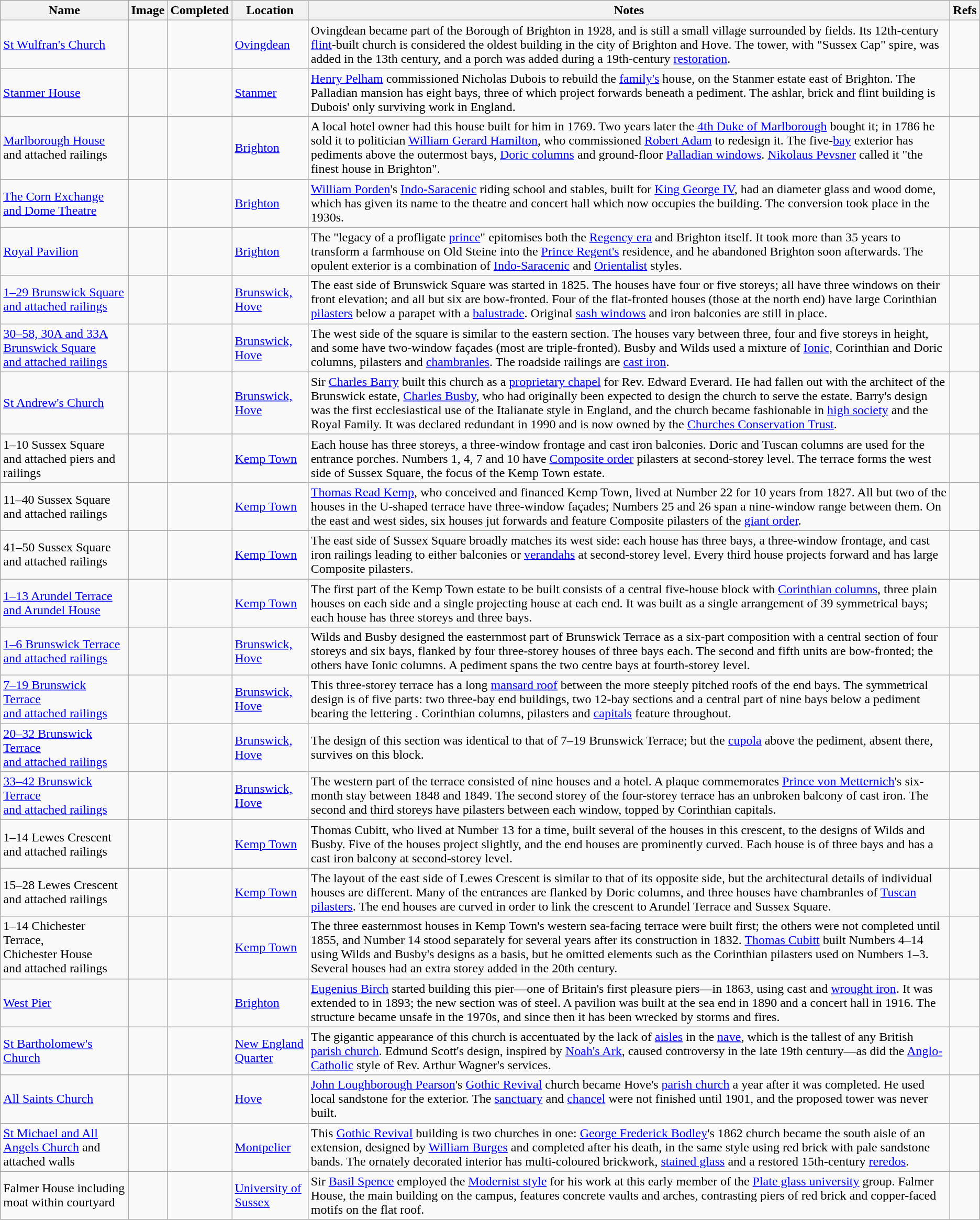<table class="wikitable sortable">
<tr>
<th>Name</th>
<th class="unsortable">Image</th>
<th>Completed</th>
<th>Location</th>
<th>Notes</th>
<th>Refs</th>
</tr>
<tr>
<td><a href='#'>St Wulfran's Church</a></td>
<td></td>
<td></td>
<td><a href='#'>Ovingdean</a><br></td>
<td>Ovingdean became part of the Borough of Brighton in 1928, and is still a small village surrounded by fields.  Its 12th-century <a href='#'>flint</a>-built church is considered the oldest building in the city of Brighton and Hove.  The tower, with "Sussex Cap" spire, was added in the 13th century, and a porch was added during a 19th-century <a href='#'>restoration</a>.</td>
<td><br><br></td>
</tr>
<tr>
<td><a href='#'>Stanmer House</a></td>
<td></td>
<td></td>
<td><a href='#'>Stanmer</a><br></td>
<td><a href='#'>Henry Pelham</a> commissioned Nicholas Dubois to rebuild the <a href='#'>family's</a> house, on the Stanmer estate east of Brighton.  The Palladian mansion has eight bays, three of which project forwards beneath a pediment.  The ashlar, brick and flint building is Dubois' only surviving work in England.</td>
<td></td>
</tr>
<tr>
<td><a href='#'>Marlborough House</a><br>and attached railings</td>
<td></td>
<td></td>
<td><a href='#'>Brighton</a><br></td>
<td>A local hotel owner had this house built for him in 1769.  Two years later the <a href='#'>4th Duke of Marlborough</a> bought it; in 1786 he sold it to politician <a href='#'>William Gerard Hamilton</a>, who commissioned <a href='#'>Robert Adam</a> to redesign it.  The five-<a href='#'>bay</a> exterior has pediments above the outermost bays, <a href='#'>Doric columns</a> and ground-floor <a href='#'>Palladian windows</a>.  <a href='#'>Nikolaus Pevsner</a> called it "the finest house in Brighton".</td>
<td><br></td>
</tr>
<tr>
<td><a href='#'>The Corn Exchange<br>and Dome Theatre</a></td>
<td></td>
<td></td>
<td><a href='#'>Brighton</a><br></td>
<td><a href='#'>William Porden</a>'s <a href='#'>Indo-Saracenic</a> riding school and stables, built for <a href='#'>King George IV</a>, had an  diameter glass and wood dome, which has given its name to the theatre and concert hall which now occupies the building.  The conversion took place in the 1930s.</td>
<td><br></td>
</tr>
<tr>
<td><a href='#'>Royal Pavilion</a></td>
<td></td>
<td></td>
<td><a href='#'>Brighton</a><br></td>
<td>The "legacy of a profligate <a href='#'>prince</a>" epitomises both the <a href='#'>Regency era</a> and Brighton itself.  It took more than 35 years to transform a farmhouse on Old Steine into the <a href='#'>Prince Regent's</a> residence, and he abandoned Brighton soon afterwards.  The opulent exterior is a combination of <a href='#'>Indo-Saracenic</a> and <a href='#'>Orientalist</a> styles.</td>
<td><br></td>
</tr>
<tr>
<td><a href='#'>1–29 Brunswick Square<br>and attached railings</a></td>
<td></td>
<td></td>
<td><a href='#'>Brunswick, Hove</a><br></td>
<td>The east side of Brunswick Square was started in 1825.  The houses have four or five storeys; all have three windows on their front elevation; and all but six are bow-fronted.  Four of the flat-fronted houses (those at the north end) have large Corinthian <a href='#'>pilasters</a> below a parapet with a <a href='#'>balustrade</a>.  Original <a href='#'>sash windows</a> and iron balconies are still in place.</td>
<td></td>
</tr>
<tr>
<td><a href='#'>30–58, 30A and 33A Brunswick Square<br>and attached railings</a></td>
<td></td>
<td></td>
<td><a href='#'>Brunswick, Hove</a><br></td>
<td>The west side of the square is similar to the eastern section.  The houses vary between three, four and five storeys in height, and some have two-window façades (most are triple-fronted).  Busby and Wilds used a mixture of <a href='#'>Ionic</a>, Corinthian and Doric columns, pilasters and <a href='#'>chambranles</a>.  The roadside railings are <a href='#'>cast iron</a>.</td>
<td></td>
</tr>
<tr>
<td><a href='#'>St Andrew's Church</a></td>
<td></td>
<td></td>
<td><a href='#'>Brunswick, Hove</a><br></td>
<td>Sir <a href='#'>Charles Barry</a> built this church as a <a href='#'>proprietary chapel</a> for Rev. Edward Everard.  He had fallen out with the architect of the Brunswick estate, <a href='#'>Charles Busby</a>, who had originally been expected to design the church to serve the estate.  Barry's design was the first ecclesiastical use of the Italianate style in England, and the church became fashionable in <a href='#'>high society</a> and the Royal Family.  It was declared redundant in 1990 and is now owned by the <a href='#'>Churches Conservation Trust</a>.</td>
<td><br><br></td>
</tr>
<tr>
<td>1–10 Sussex Square<br>and attached piers and railings</td>
<td></td>
<td></td>
<td><a href='#'>Kemp Town</a><br></td>
<td>Each house has three storeys, a three-window frontage and cast iron balconies.  Doric and Tuscan columns are used for the entrance porches.  Numbers 1, 4, 7 and 10 have <a href='#'>Composite order</a> pilasters at second-storey level.  The terrace forms the west side of Sussex Square, the focus of the Kemp Town estate.</td>
<td><br></td>
</tr>
<tr>
<td>11–40 Sussex Square<br>and attached railings</td>
<td></td>
<td></td>
<td><a href='#'>Kemp Town</a><br></td>
<td><a href='#'>Thomas Read Kemp</a>, who conceived and financed Kemp Town, lived at Number 22 for 10 years from 1827.  All but two of the houses in the U-shaped terrace have three-window façades; Numbers 25 and 26 span a nine-window range between them.  On the east and west sides, six houses jut forwards and feature Composite pilasters of the <a href='#'>giant order</a>.</td>
<td><br></td>
</tr>
<tr>
<td>41–50 Sussex Square<br>and attached railings</td>
<td></td>
<td></td>
<td><a href='#'>Kemp Town</a><br></td>
<td>The east side of Sussex Square broadly matches its west side: each house has three bays, a three-window frontage, and cast iron railings leading to either balconies or <a href='#'>verandahs</a> at second-storey level.  Every third house projects forward and has large Composite pilasters.</td>
<td></td>
</tr>
<tr>
<td><a href='#'>1–13 Arundel Terrace and Arundel House</a></td>
<td></td>
<td></td>
<td><a href='#'>Kemp Town</a><br></td>
<td>The first part of the Kemp Town estate to be built consists of a central five-house block with <a href='#'>Corinthian columns</a>, three plain houses on each side and a single projecting house at each end.  It was built as a single arrangement of 39 symmetrical bays; each house has three storeys and three bays.</td>
<td></td>
</tr>
<tr>
<td><a href='#'>1–6 Brunswick Terrace<br>and attached railings</a></td>
<td></td>
<td></td>
<td><a href='#'>Brunswick, Hove</a><br></td>
<td>Wilds and Busby designed the easternmost part of Brunswick Terrace as a six-part composition with a central section of four storeys and six bays, flanked by four three-storey houses of three bays each.  The second and fifth units are bow-fronted; the others have Ionic columns.  A pediment spans the two centre bays at fourth-storey level.</td>
<td><br></td>
</tr>
<tr>
<td><a href='#'>7–19 Brunswick Terrace<br>and attached railings</a></td>
<td></td>
<td></td>
<td><a href='#'>Brunswick, Hove</a><br></td>
<td>This three-storey terrace has a long <a href='#'>mansard roof</a> between the more steeply pitched roofs of the end bays.  The symmetrical design is of five parts: two three-bay end buildings, two 12-bay sections and a central part of nine bays below a pediment bearing the lettering .  Corinthian columns, pilasters and <a href='#'>capitals</a> feature throughout.</td>
<td><br></td>
</tr>
<tr>
<td><a href='#'>20–32 Brunswick Terrace<br>and attached railings</a></td>
<td></td>
<td></td>
<td><a href='#'>Brunswick, Hove</a><br></td>
<td>The design of this section was identical to that of 7–19 Brunswick Terrace; but the <a href='#'>cupola</a> above the  pediment, absent there, survives on this block.</td>
<td><br></td>
</tr>
<tr>
<td><a href='#'>33–42 Brunswick Terrace<br>and attached railings</a></td>
<td></td>
<td></td>
<td><a href='#'>Brunswick, Hove</a><br></td>
<td>The western part of the terrace consisted of nine houses and a hotel.  A plaque commemorates <a href='#'>Prince von Metternich</a>'s six-month stay between 1848 and 1849.  The second storey of the four-storey terrace has an unbroken balcony of cast iron.  The second and third storeys have pilasters between each window, topped by Corinthian capitals.</td>
<td><br></td>
</tr>
<tr>
<td>1–14 Lewes Crescent<br>and attached railings</td>
<td></td>
<td></td>
<td><a href='#'>Kemp Town</a><br></td>
<td>Thomas Cubitt, who lived at Number 13 for a time, built several of the houses in this crescent, to the designs of Wilds and Busby.  Five of the houses project slightly, and the end houses are prominently curved.  Each house is of three bays and has a cast iron balcony at second-storey level.</td>
<td></td>
</tr>
<tr>
<td>15–28 Lewes Crescent<br>and attached railings</td>
<td></td>
<td></td>
<td><a href='#'>Kemp Town</a><br></td>
<td>The layout of the east side of Lewes Crescent is similar to that of its opposite side, but the architectural details of individual houses are different.  Many of the entrances are flanked by Doric columns, and three houses have chambranles of <a href='#'>Tuscan pilasters</a>.  The end houses are curved in order to link the crescent to Arundel Terrace and Sussex Square.</td>
<td></td>
</tr>
<tr>
<td>1–14 Chichester Terrace,<br>Chichester House<br>and attached railings</td>
<td></td>
<td></td>
<td><a href='#'>Kemp Town</a><br></td>
<td>The three easternmost houses in Kemp Town's western sea-facing terrace were built first; the others were not completed until 1855, and Number 14 stood separately for several years after its construction in 1832.  <a href='#'>Thomas Cubitt</a> built Numbers 4–14 using Wilds and Busby's designs as a basis, but he omitted elements such as the Corinthian pilasters used on Numbers 1–3.  Several houses had an extra storey added in the 20th century.</td>
<td><br></td>
</tr>
<tr>
<td><a href='#'>West Pier</a></td>
<td></td>
<td></td>
<td><a href='#'>Brighton</a><br></td>
<td><a href='#'>Eugenius Birch</a> started building this pier—one of Britain's first pleasure piers—in 1863, using cast and <a href='#'>wrought iron</a>.  It was extended to  in 1893; the new section was of steel. A pavilion was built at the sea end in 1890 and a concert hall in 1916.  The structure became unsafe in the 1970s, and since then it has been wrecked by storms and fires.</td>
<td></td>
</tr>
<tr>
<td><a href='#'>St Bartholomew's Church</a></td>
<td></td>
<td></td>
<td><a href='#'>New England Quarter</a><br></td>
<td>The gigantic appearance of this church is accentuated by the lack of <a href='#'>aisles</a> in the <a href='#'>nave</a>, which is the tallest of any British <a href='#'>parish church</a>.  Edmund Scott's design, inspired by <a href='#'>Noah's Ark</a>, caused controversy in the late 19th century—as did the <a href='#'>Anglo-Catholic</a> style of Rev. Arthur Wagner's services.</td>
<td><br></td>
</tr>
<tr>
<td><a href='#'>All Saints Church</a></td>
<td></td>
<td></td>
<td><a href='#'>Hove</a><br></td>
<td><a href='#'>John Loughborough Pearson</a>'s <a href='#'>Gothic Revival</a> church became Hove's <a href='#'>parish church</a> a year after it was completed.  He used local sandstone for the exterior.  The <a href='#'>sanctuary</a> and <a href='#'>chancel</a> were not finished until 1901, and the proposed tower was never built.</td>
<td><br><br></td>
</tr>
<tr>
<td><a href='#'>St Michael and All Angels Church</a> and attached walls</td>
<td></td>
<td></td>
<td><a href='#'>Montpelier</a><br></td>
<td>This <a href='#'>Gothic Revival</a> building is two churches in one: <a href='#'>George Frederick Bodley</a>'s 1862 church became the south aisle of an extension, designed by <a href='#'>William Burges</a> and completed after his death, in the same style using red brick with pale sandstone bands.  The ornately decorated interior has multi-coloured brickwork, <a href='#'>stained glass</a> and a restored 15th-century <a href='#'>reredos</a>.</td>
<td><br><br></td>
</tr>
<tr>
<td>Falmer House including moat within courtyard</td>
<td></td>
<td></td>
<td><a href='#'>University of Sussex</a><br></td>
<td>Sir <a href='#'>Basil Spence</a> employed the <a href='#'>Modernist style</a> for his work at this early member of the <a href='#'>Plate glass university</a> group.  Falmer House, the main building on the campus, features concrete vaults and arches, contrasting piers of red brick and copper-faced motifs on the flat roof.</td>
<td><br></td>
</tr>
</table>
